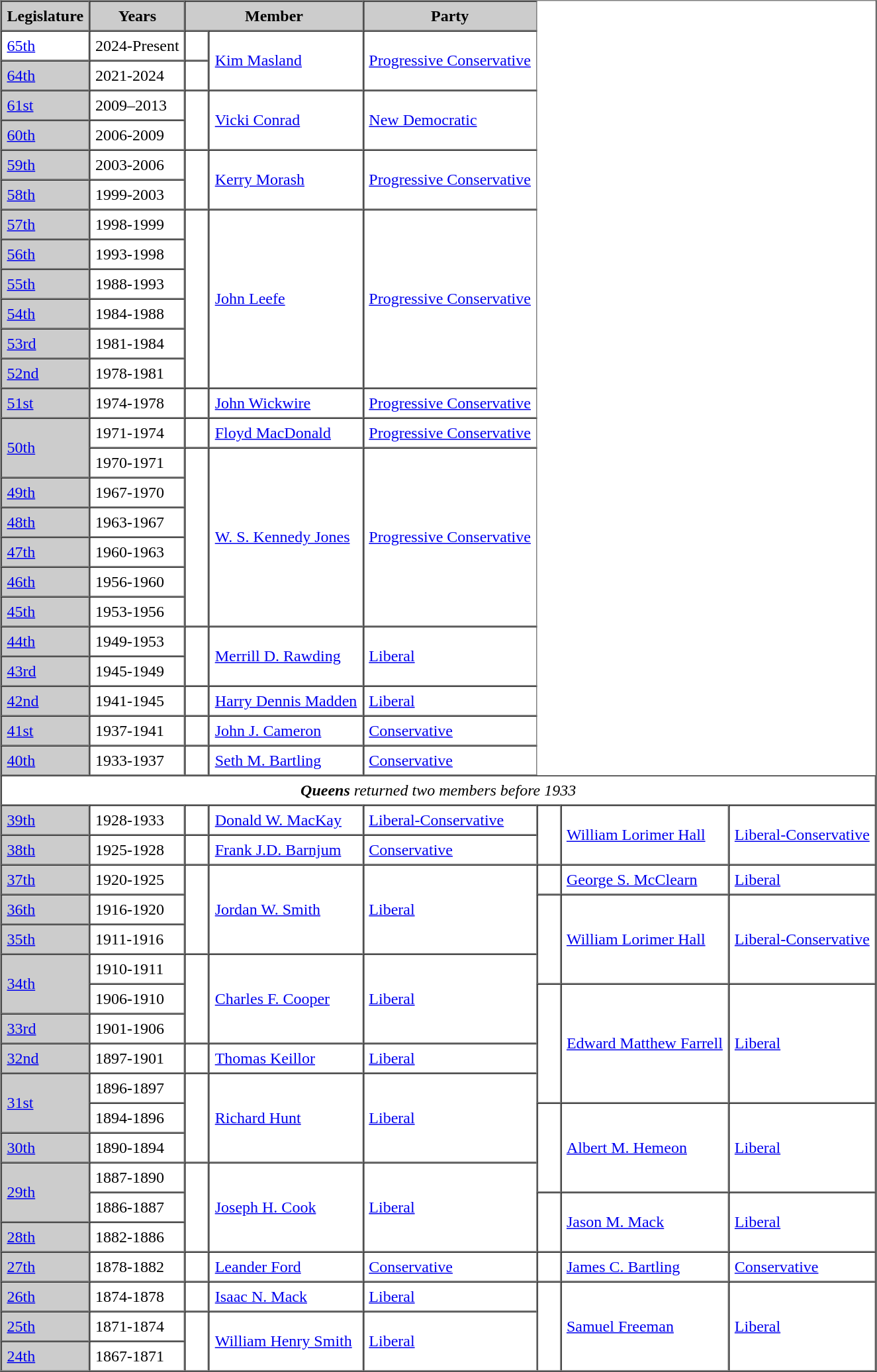<table border=1 cellpadding=5 cellspacing=0>
<tr bgcolor="CCCCCC">
<th>Legislature</th>
<th>Years</th>
<th colspan="2">Member</th>
<th>Party</th>
</tr>
<tr>
<td><a href='#'>65th</a></td>
<td>2024-Present</td>
<td></td>
<td rowspan="2"><a href='#'>Kim Masland</a></td>
<td rowspan="2"><a href='#'>Progressive Conservative</a></td>
</tr>
<tr>
<td bgcolor="CCCCCC"><a href='#'>64th</a></td>
<td>2021-2024</td>
<td></td>
</tr>
<tr>
</tr>
<tr>
<td bgcolor="CCCCCC"><a href='#'>61st</a></td>
<td>2009–2013</td>
<td rowspan="2" ></td>
<td rowspan="2"><a href='#'>Vicki Conrad</a></td>
<td rowspan="2"><a href='#'>New Democratic</a></td>
</tr>
<tr>
<td bgcolor="CCCCCC"><a href='#'>60th</a></td>
<td>2006-2009</td>
</tr>
<tr>
<td bgcolor="CCCCCC"><a href='#'>59th</a></td>
<td>2003-2006</td>
<td rowspan="2" ></td>
<td rowspan="2"><a href='#'>Kerry Morash</a></td>
<td rowspan="2"><a href='#'>Progressive Conservative</a></td>
</tr>
<tr>
<td bgcolor="CCCCCC"><a href='#'>58th</a></td>
<td>1999-2003</td>
</tr>
<tr>
<td bgcolor="CCCCCC"><a href='#'>57th</a></td>
<td>1998-1999</td>
<td rowspan="6" ></td>
<td rowspan="6"><a href='#'>John Leefe</a></td>
<td rowspan="6"><a href='#'>Progressive Conservative</a></td>
</tr>
<tr>
<td bgcolor="CCCCCC"><a href='#'>56th</a></td>
<td>1993-1998</td>
</tr>
<tr>
<td bgcolor="CCCCCC"><a href='#'>55th</a></td>
<td>1988-1993</td>
</tr>
<tr>
<td bgcolor="CCCCCC"><a href='#'>54th</a></td>
<td>1984-1988</td>
</tr>
<tr>
<td bgcolor="CCCCCC"><a href='#'>53rd</a></td>
<td>1981-1984</td>
</tr>
<tr>
<td bgcolor="CCCCCC"><a href='#'>52nd</a></td>
<td>1978-1981</td>
</tr>
<tr>
<td bgcolor="CCCCCC"><a href='#'>51st</a></td>
<td>1974-1978</td>
<td rowspan="1" >   </td>
<td rowspan="1"><a href='#'>John Wickwire</a></td>
<td rowspan="1"><a href='#'>Progressive Conservative</a></td>
</tr>
<tr>
<td bgcolor="CCCCCC" rowspan="2"><a href='#'>50th</a></td>
<td>1971-1974</td>
<td rowspan="1" >   </td>
<td rowspan="1"><a href='#'>Floyd MacDonald</a></td>
<td rowspan="1"><a href='#'>Progressive Conservative</a></td>
</tr>
<tr>
<td>1970-1971</td>
<td rowspan="6" >   </td>
<td rowspan="6"><a href='#'>W. S. Kennedy Jones</a></td>
<td rowspan="6"><a href='#'>Progressive Conservative</a></td>
</tr>
<tr>
<td bgcolor="CCCCCC"><a href='#'>49th</a></td>
<td>1967-1970</td>
</tr>
<tr>
<td bgcolor="CCCCCC"><a href='#'>48th</a></td>
<td>1963-1967</td>
</tr>
<tr>
<td bgcolor="CCCCCC"><a href='#'>47th</a></td>
<td>1960-1963</td>
</tr>
<tr>
<td bgcolor="CCCCCC"><a href='#'>46th</a></td>
<td>1956-1960</td>
</tr>
<tr>
<td bgcolor="CCCCCC"><a href='#'>45th</a></td>
<td>1953-1956</td>
</tr>
<tr>
<td bgcolor="CCCCCC"><a href='#'>44th</a></td>
<td>1949-1953</td>
<td rowspan="2" >   </td>
<td rowspan="2"><a href='#'>Merrill D. Rawding</a></td>
<td rowspan="2"><a href='#'>Liberal</a></td>
</tr>
<tr>
<td bgcolor="CCCCCC"><a href='#'>43rd</a></td>
<td>1945-1949</td>
</tr>
<tr>
<td bgcolor="CCCCCC"><a href='#'>42nd</a></td>
<td>1941-1945</td>
<td rowspan="1" >   </td>
<td rowspan="1"><a href='#'>Harry Dennis Madden</a></td>
<td rowspan="1"><a href='#'>Liberal</a></td>
</tr>
<tr>
<td bgcolor="CCCCCC"><a href='#'>41st</a></td>
<td>1937-1941</td>
<td rowspan="1" >   </td>
<td rowspan="1"><a href='#'>John J. Cameron</a></td>
<td rowspan="1"><a href='#'>Conservative</a></td>
</tr>
<tr>
<td bgcolor="CCCCCC"><a href='#'>40th</a></td>
<td>1933-1937</td>
<td rowspan="1" >   </td>
<td rowspan="1"><a href='#'>Seth M. Bartling</a></td>
<td rowspan="1"><a href='#'>Conservative</a></td>
</tr>
<tr>
<td colspan=8 align=center><strong><em>Queens</em></strong> <em>returned two members before 1933</em></td>
</tr>
<tr>
<td bgcolor="CCCCCC"><a href='#'>39th</a></td>
<td>1928-1933</td>
<td rowspan="1" >   </td>
<td rowspan="1"><a href='#'>Donald W. MacKay</a></td>
<td rowspan="1"><a href='#'>Liberal-Conservative</a></td>
<td rowspan="2" >   </td>
<td rowspan="2"><a href='#'>William Lorimer Hall</a></td>
<td rowspan="2"><a href='#'>Liberal-Conservative</a></td>
</tr>
<tr>
<td bgcolor="CCCCCC"><a href='#'>38th</a></td>
<td>1925-1928</td>
<td rowspan="1" >   </td>
<td rowspan="1"><a href='#'>Frank J.D. Barnjum</a></td>
<td rowspan="1"><a href='#'>Conservative</a></td>
</tr>
<tr>
<td bgcolor="CCCCCC"><a href='#'>37th</a></td>
<td>1920-1925</td>
<td rowspan="3" >   </td>
<td rowspan="3"><a href='#'>Jordan W. Smith</a></td>
<td rowspan="3"><a href='#'>Liberal</a></td>
<td rowspan="1" >   </td>
<td rowspan="1"><a href='#'>George S. McClearn</a></td>
<td rowspan="1"><a href='#'>Liberal</a></td>
</tr>
<tr>
<td bgcolor="CCCCCC"><a href='#'>36th</a></td>
<td>1916-1920</td>
<td rowspan="3" >   </td>
<td rowspan="3"><a href='#'>William Lorimer Hall</a></td>
<td rowspan="3"><a href='#'>Liberal-Conservative</a></td>
</tr>
<tr>
<td bgcolor="CCCCCC"><a href='#'>35th</a></td>
<td>1911-1916</td>
</tr>
<tr>
<td bgcolor="CCCCCC"  rowspan="2"><a href='#'>34th</a></td>
<td>1910-1911</td>
<td rowspan="3" >   </td>
<td rowspan="3"><a href='#'>Charles F. Cooper</a></td>
<td rowspan="3"><a href='#'>Liberal</a></td>
</tr>
<tr>
<td>1906-1910</td>
<td rowspan="4" >   </td>
<td rowspan="4"><a href='#'>Edward Matthew Farrell</a></td>
<td rowspan="4"><a href='#'>Liberal</a></td>
</tr>
<tr>
<td bgcolor="CCCCCC"><a href='#'>33rd</a></td>
<td>1901-1906</td>
</tr>
<tr>
<td bgcolor="CCCCCC"><a href='#'>32nd</a></td>
<td>1897-1901</td>
<td rowspan="1" >   </td>
<td rowspan="1"><a href='#'>Thomas Keillor</a></td>
<td rowspan="1"><a href='#'>Liberal</a></td>
</tr>
<tr>
<td bgcolor="CCCCCC" rowspan="2"><a href='#'>31st</a></td>
<td>1896-1897</td>
<td rowspan="3" >   </td>
<td rowspan="3"><a href='#'>Richard Hunt</a></td>
<td rowspan="3"><a href='#'>Liberal</a></td>
</tr>
<tr>
<td>1894-1896</td>
<td rowspan="3" >   </td>
<td rowspan="3"><a href='#'>Albert M. Hemeon</a></td>
<td rowspan="3"><a href='#'>Liberal</a></td>
</tr>
<tr>
<td bgcolor="CCCCCC"><a href='#'>30th</a></td>
<td>1890-1894</td>
</tr>
<tr>
<td bgcolor="CCCCCC" rowspan="2"><a href='#'>29th</a></td>
<td>1887-1890</td>
<td rowspan="3" >   </td>
<td rowspan="3"><a href='#'>Joseph H. Cook</a></td>
<td rowspan="3"><a href='#'>Liberal</a></td>
</tr>
<tr>
<td>1886-1887</td>
<td rowspan="2" >   </td>
<td rowspan="2"><a href='#'>Jason M. Mack</a></td>
<td rowspan="2"><a href='#'>Liberal</a></td>
</tr>
<tr>
<td bgcolor="CCCCCC"><a href='#'>28th</a></td>
<td>1882-1886</td>
</tr>
<tr>
<td bgcolor="CCCCCC"><a href='#'>27th</a></td>
<td>1878-1882</td>
<td rowspan="1" >   </td>
<td rowspan="1"><a href='#'>Leander Ford</a></td>
<td rowspan="1"><a href='#'>Conservative</a></td>
<td rowspan="1" >   </td>
<td rowspan="1"><a href='#'>James C. Bartling</a></td>
<td rowspan="1"><a href='#'>Conservative</a></td>
</tr>
<tr>
<td bgcolor="CCCCCC"><a href='#'>26th</a></td>
<td>1874-1878</td>
<td rowspan="1" >   </td>
<td rowspan="1"><a href='#'>Isaac N. Mack</a></td>
<td rowspan="1"><a href='#'>Liberal</a></td>
<td rowspan="3" >   </td>
<td rowspan="3"><a href='#'>Samuel Freeman</a></td>
<td rowspan="3"><a href='#'>Liberal</a></td>
</tr>
<tr>
<td bgcolor="CCCCCC"><a href='#'>25th</a></td>
<td>1871-1874</td>
<td rowspan="2" >   </td>
<td rowspan="2"><a href='#'>William Henry Smith</a></td>
<td rowspan="2"><a href='#'>Liberal</a></td>
</tr>
<tr>
<td bgcolor="CCCCCC"><a href='#'>24th</a></td>
<td>1867-1871</td>
</tr>
</table>
